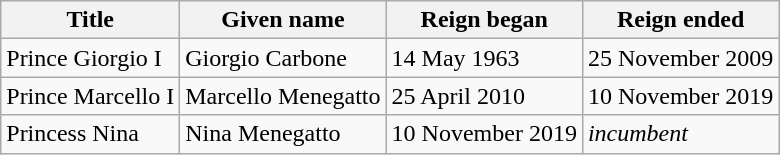<table class="wikitable">
<tr>
<th>Title</th>
<th>Given name</th>
<th>Reign began</th>
<th>Reign ended</th>
</tr>
<tr>
<td>Prince Giorgio I</td>
<td>Giorgio Carbone</td>
<td>14 May 1963</td>
<td>25 November 2009</td>
</tr>
<tr>
<td>Prince Marcello I</td>
<td>Marcello Menegatto</td>
<td>25 April 2010</td>
<td>10 November 2019</td>
</tr>
<tr>
<td>Princess Nina</td>
<td>Nina Menegatto</td>
<td>10 November 2019</td>
<td><em>incumbent</em></td>
</tr>
</table>
